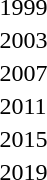<table>
<tr>
<td>1999</td>
<td></td>
<td></td>
<td></td>
</tr>
<tr>
<td>2003</td>
<td></td>
<td></td>
<td></td>
</tr>
<tr>
<td>2007</td>
<td></td>
<td></td>
<td></td>
</tr>
<tr>
<td>2011<br></td>
<td></td>
<td></td>
<td></td>
</tr>
<tr>
<td>2015<br></td>
<td></td>
<td></td>
<td></td>
</tr>
<tr>
<td>2019<br></td>
<td></td>
<td></td>
<td></td>
</tr>
</table>
